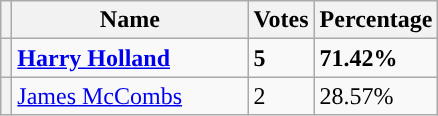<table class="wikitable">
<tr>
<th></th>
<th>Name</th>
<th>Votes</th>
<th>Percentage</th>
</tr>
<tr>
<th style="background-color: "></th>
<td width="150"><strong><a href='#'>Harry Holland</a></strong></td>
<td><strong>5</strong></td>
<td><strong>71.42%</strong></td>
</tr>
<tr>
<th style="background-color: "></th>
<td><a href='#'>James McCombs</a></td>
<td>2</td>
<td>28.57%</td>
</tr>
</table>
